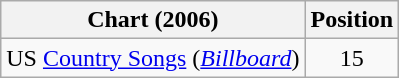<table class="wikitable">
<tr>
<th scope="col">Chart (2006)</th>
<th scope="col">Position</th>
</tr>
<tr>
<td>US <a href='#'>Country Songs</a> (<em><a href='#'>Billboard</a></em>)</td>
<td align="center">15</td>
</tr>
</table>
